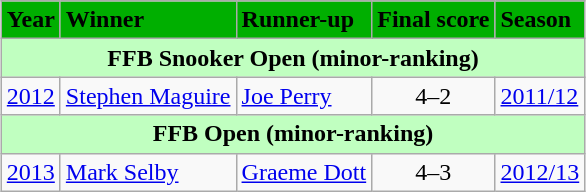<table class="wikitable" style="margin: auto">
<tr>
<th style="text-align: center; background-color: #00af00">Year</th>
<th style="text-align: left; background-color: #00af00">Winner</th>
<th style="text-align: left; background-color: #00af00">Runner-up</th>
<th style="text-align: left; background-color: #00af00">Final score</th>
<th style="text-align: left; background-color: #00af00">Season</th>
</tr>
<tr>
<th colspan=5 style="text-align: center; background-color: #c0ffc0">FFB Snooker Open (minor-ranking)</th>
</tr>
<tr>
<td><a href='#'>2012</a></td>
<td> <a href='#'>Stephen Maguire</a></td>
<td> <a href='#'>Joe Perry</a></td>
<td style="text-align: center">4–2</td>
<td><a href='#'>2011/12</a></td>
</tr>
<tr>
<th colspan=5 style="text-align: center; background-color: #c0ffc0">FFB Open (minor-ranking)</th>
</tr>
<tr>
<td><a href='#'>2013</a></td>
<td> <a href='#'>Mark Selby</a></td>
<td> <a href='#'>Graeme Dott</a></td>
<td style="text-align: center">4–3</td>
<td><a href='#'>2012/13</a></td>
</tr>
</table>
